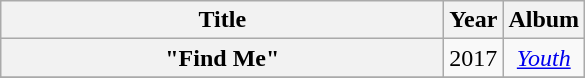<table class="wikitable plainrowheaders" style="text-align:center;">
<tr>
<th scope="col" style="width:18em;">Title</th>
<th scope="col" style="width:1em;">Year</th>
<th scope="col">Album</th>
</tr>
<tr>
<th scope="row">"Find Me"<br></th>
<td>2017</td>
<td><em><a href='#'>Youth</a></em></td>
</tr>
<tr>
</tr>
</table>
